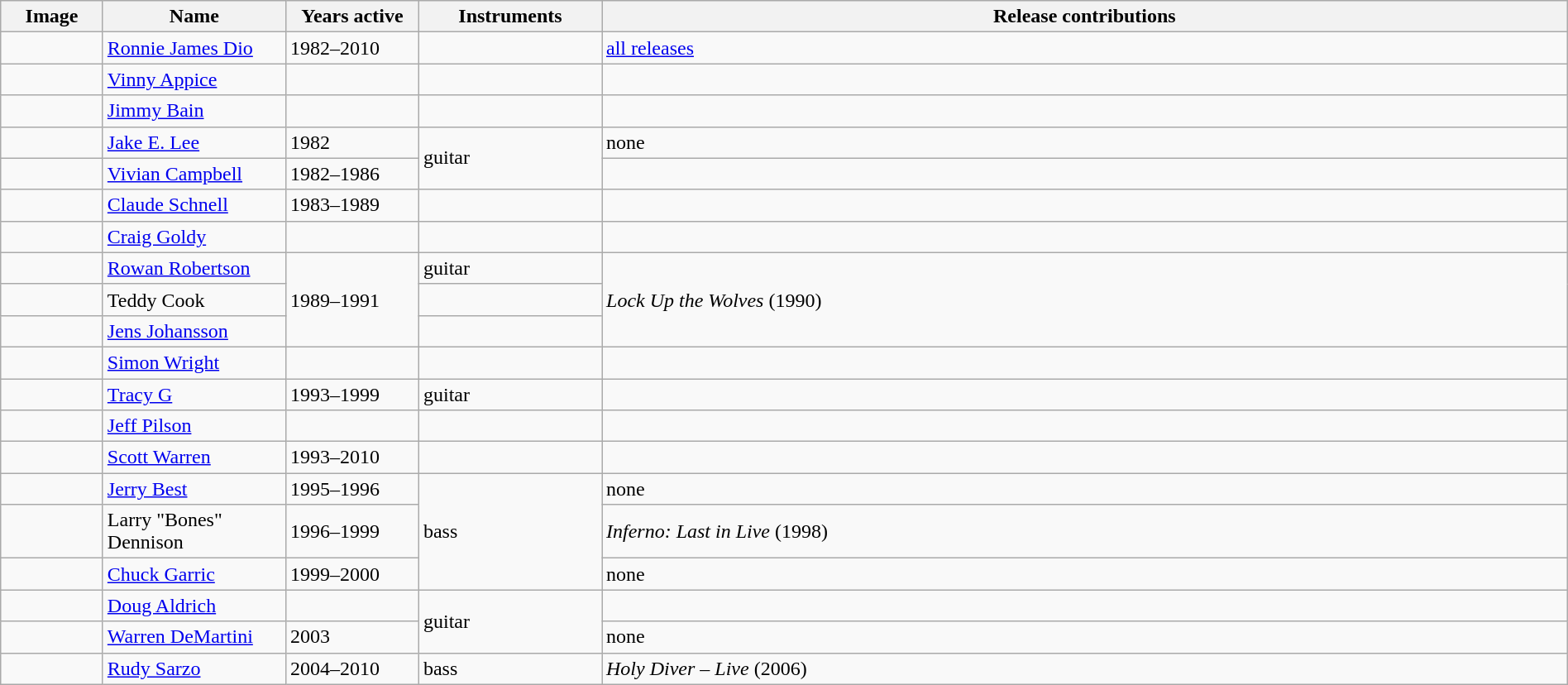<table class="wikitable" border="1" width="100%">
<tr>
<th width="75">Image</th>
<th width="140">Name</th>
<th width="100">Years active</th>
<th width="140">Instruments</th>
<th>Release contributions</th>
</tr>
<tr>
<td></td>
<td><a href='#'>Ronnie James Dio</a> </td>
<td>1982–2010<br></td>
<td></td>
<td><a href='#'>all releases</a></td>
</tr>
<tr>
<td></td>
<td><a href='#'>Vinny Appice</a></td>
<td></td>
<td></td>
<td></td>
</tr>
<tr>
<td></td>
<td><a href='#'>Jimmy Bain</a></td>
<td></td>
<td></td>
<td></td>
</tr>
<tr>
<td></td>
<td><a href='#'>Jake E. Lee</a></td>
<td>1982</td>
<td rowspan="2">guitar</td>
<td>none</td>
</tr>
<tr>
<td></td>
<td><a href='#'>Vivian Campbell</a></td>
<td>1982–1986</td>
<td></td>
</tr>
<tr>
<td></td>
<td><a href='#'>Claude Schnell</a></td>
<td>1983–1989</td>
<td></td>
<td></td>
</tr>
<tr>
<td></td>
<td><a href='#'>Craig Goldy</a></td>
<td></td>
<td></td>
<td></td>
</tr>
<tr>
<td></td>
<td><a href='#'>Rowan Robertson</a></td>
<td rowspan="3">1989–1991</td>
<td>guitar</td>
<td rowspan="3"><em>Lock Up the Wolves</em> (1990)</td>
</tr>
<tr>
<td></td>
<td>Teddy Cook</td>
<td></td>
</tr>
<tr>
<td></td>
<td><a href='#'>Jens Johansson</a></td>
<td></td>
</tr>
<tr>
<td></td>
<td><a href='#'>Simon Wright</a></td>
<td></td>
<td></td>
<td></td>
</tr>
<tr>
<td></td>
<td><a href='#'>Tracy G</a><br></td>
<td>1993–1999</td>
<td>guitar</td>
<td></td>
</tr>
<tr>
<td></td>
<td><a href='#'>Jeff Pilson</a></td>
<td></td>
<td></td>
<td></td>
</tr>
<tr>
<td></td>
<td><a href='#'>Scott Warren</a></td>
<td>1993–2010</td>
<td></td>
<td></td>
</tr>
<tr>
<td></td>
<td><a href='#'>Jerry Best</a></td>
<td>1995–1996</td>
<td rowspan="3">bass</td>
<td>none</td>
</tr>
<tr>
<td></td>
<td>Larry "Bones" Dennison</td>
<td>1996–1999</td>
<td><em>Inferno: Last in Live</em> (1998)</td>
</tr>
<tr>
<td></td>
<td><a href='#'>Chuck Garric</a></td>
<td>1999–2000</td>
<td>none</td>
</tr>
<tr>
<td></td>
<td><a href='#'>Doug Aldrich</a></td>
<td></td>
<td rowspan="2">guitar</td>
<td></td>
</tr>
<tr>
<td></td>
<td><a href='#'>Warren DeMartini</a></td>
<td>2003</td>
<td>none</td>
</tr>
<tr>
<td></td>
<td><a href='#'>Rudy Sarzo</a></td>
<td>2004–2010</td>
<td>bass</td>
<td><em>Holy Diver – Live</em> (2006)</td>
</tr>
</table>
